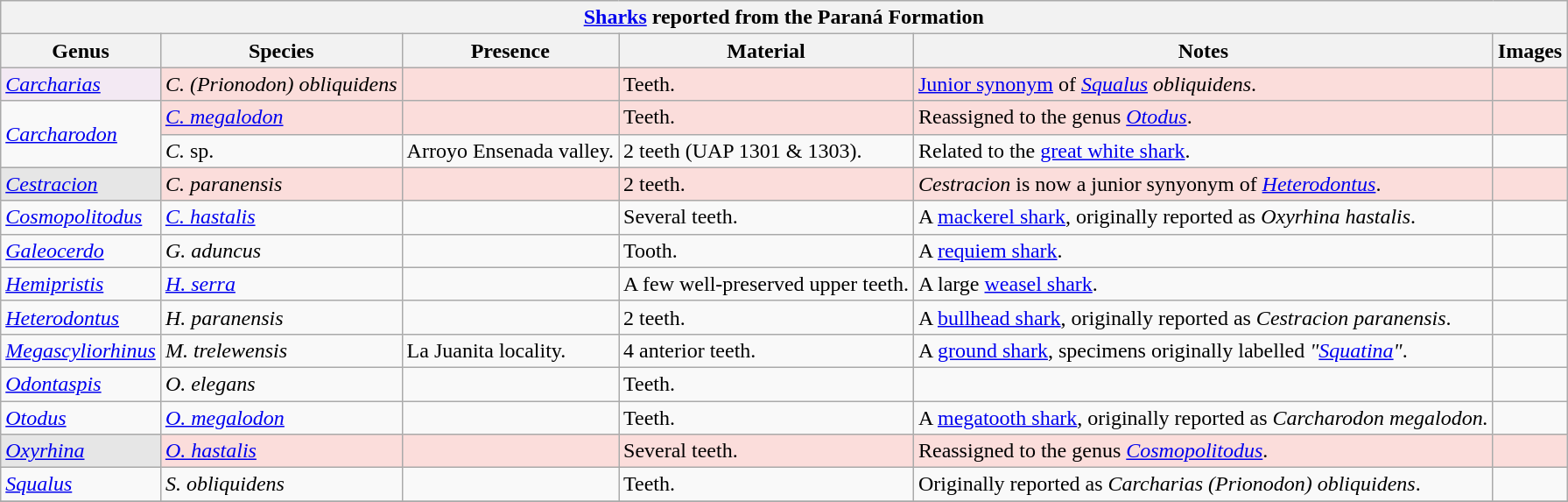<table class="wikitable" align="center">
<tr>
<th colspan="6" align="center"><strong><a href='#'>Sharks</a> reported from the Paraná Formation</strong></th>
</tr>
<tr>
<th>Genus</th>
<th>Species</th>
<th>Presence</th>
<th><strong>Material</strong></th>
<th>Notes</th>
<th>Images</th>
</tr>
<tr>
<td style="background:#f3e9f3;"><em><a href='#'>Carcharias</a></em></td>
<td style="background:#fbdddb;"><em>C. (Prionodon) obliquidens</em></td>
<td style="background:#fbdddb;"></td>
<td style="background:#fbdddb;">Teeth.</td>
<td style="background:#fbdddb;"><a href='#'>Junior synonym</a> of <em><a href='#'>Squalus</a> obliquidens</em>.</td>
<td style="background:#fbdddb;"></td>
</tr>
<tr>
<td rowspan="2"><em><a href='#'>Carcharodon</a></em></td>
<td style="background:#fbdddb;"><em><a href='#'>C. megalodon</a></em></td>
<td style="background:#fbdddb;"></td>
<td style="background:#fbdddb;">Teeth.</td>
<td style="background:#fbdddb;">Reassigned to the genus <em><a href='#'>Otodus</a></em>.</td>
<td style="background:#fbdddb;"></td>
</tr>
<tr>
<td><em>C.</em> sp.</td>
<td>Arroyo Ensenada valley.</td>
<td>2 teeth (UAP 1301 & 1303).</td>
<td>Related to the <a href='#'>great white shark</a>.</td>
<td></td>
</tr>
<tr>
<td style="background:#E6E6E6;"><em><a href='#'>Cestracion</a></em></td>
<td style="background:#fbdddb;"><em>C. paranensis</em></td>
<td style="background:#fbdddb;"></td>
<td style="background:#fbdddb;">2 teeth.</td>
<td style="background:#fbdddb;"><em>Cestracion</em> is now a junior synyonym of <em><a href='#'>Heterodontus</a></em>.</td>
<td style="background:#fbdddb;"></td>
</tr>
<tr>
<td><em><a href='#'>Cosmopolitodus</a></em></td>
<td><em><a href='#'>C. hastalis</a></em></td>
<td></td>
<td>Several teeth.</td>
<td>A <a href='#'>mackerel shark</a>, originally reported as <em>Oxyrhina hastalis</em>.</td>
<td></td>
</tr>
<tr>
<td><em><a href='#'>Galeocerdo</a></em></td>
<td><em>G. aduncus</em></td>
<td></td>
<td>Tooth.</td>
<td>A <a href='#'>requiem shark</a>.</td>
<td></td>
</tr>
<tr>
<td><em><a href='#'>Hemipristis</a></em></td>
<td><em><a href='#'>H. serra</a></em></td>
<td></td>
<td>A few well-preserved upper teeth.</td>
<td>A large <a href='#'>weasel shark</a>.</td>
<td></td>
</tr>
<tr>
<td><em><a href='#'>Heterodontus</a></em></td>
<td><em>H. paranensis</em></td>
<td></td>
<td>2 teeth.</td>
<td>A <a href='#'>bullhead shark</a>, originally reported as <em>Cestracion paranensis</em>.</td>
<td></td>
</tr>
<tr>
<td><em><a href='#'>Megascyliorhinus</a></em></td>
<td><em>M. trelewensis</em></td>
<td>La Juanita locality.</td>
<td>4 anterior teeth.</td>
<td>A <a href='#'>ground shark</a>, specimens originally labelled <em>"<a href='#'>Squatina</a>"</em>.</td>
<td></td>
</tr>
<tr>
<td><em><a href='#'>Odontaspis</a></em></td>
<td><em>O. elegans</em></td>
<td></td>
<td>Teeth.</td>
<td></td>
<td></td>
</tr>
<tr>
<td><em><a href='#'>Otodus</a></em></td>
<td><em><a href='#'>O. megalodon</a></em></td>
<td></td>
<td>Teeth.</td>
<td>A <a href='#'>megatooth shark</a>, originally reported as <em>Carcharodon megalodon.</em></td>
<td></td>
</tr>
<tr>
<td style="background:#E6E6E6;"><em><a href='#'>Oxyrhina</a></em></td>
<td style="background:#fbdddb;"><em><a href='#'>O. hastalis</a></em></td>
<td style="background:#fbdddb;"></td>
<td style="background:#fbdddb;">Several teeth.</td>
<td style="background:#fbdddb;">Reassigned to the genus <em><a href='#'>Cosmopolitodus</a></em>.</td>
<td style="background:#fbdddb;"></td>
</tr>
<tr>
<td><em><a href='#'>Squalus</a></em></td>
<td><em>S. obliquidens</em></td>
<td></td>
<td>Teeth.</td>
<td>Originally reported as <em>Carcharias (Prionodon) obliquidens</em>.</td>
<td></td>
</tr>
<tr>
</tr>
</table>
